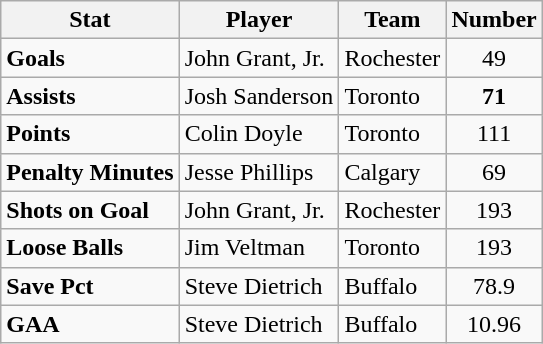<table class="wikitable">
<tr>
<th>Stat</th>
<th>Player</th>
<th>Team</th>
<th>Number</th>
</tr>
<tr>
<td><strong>Goals</strong></td>
<td>John Grant, Jr.</td>
<td>Rochester</td>
<td align="center">49</td>
</tr>
<tr>
<td><strong>Assists</strong></td>
<td>Josh Sanderson</td>
<td>Toronto</td>
<td align="center"><strong>71</strong></td>
</tr>
<tr>
<td><strong>Points</strong></td>
<td>Colin Doyle</td>
<td>Toronto</td>
<td align="center">111</td>
</tr>
<tr>
<td><strong>Penalty Minutes</strong></td>
<td>Jesse Phillips</td>
<td>Calgary</td>
<td align="center">69</td>
</tr>
<tr>
<td><strong>Shots on Goal</strong></td>
<td>John Grant, Jr.</td>
<td>Rochester</td>
<td align="center">193</td>
</tr>
<tr>
<td><strong>Loose Balls</strong></td>
<td>Jim Veltman</td>
<td>Toronto</td>
<td align="center">193</td>
</tr>
<tr>
<td><strong>Save Pct</strong></td>
<td>Steve Dietrich</td>
<td>Buffalo</td>
<td align="center">78.9</td>
</tr>
<tr>
<td><strong>GAA</strong></td>
<td>Steve Dietrich</td>
<td>Buffalo</td>
<td align="center">10.96</td>
</tr>
</table>
